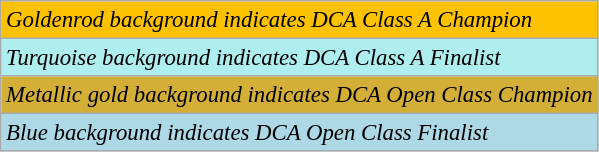<table class="wikitable" style="font-size:95%;">
<tr>
<td style="background-color:#fcc200"><em>Goldenrod background indicates DCA Class A Champion</em></td>
</tr>
<tr>
<td style="background-color:#afeeee"><em>Turquoise background indicates DCA Class A Finalist</em></td>
</tr>
<tr>
<td style="background-color:#d4af37"><em>Metallic gold background indicates DCA Open Class Champion</em></td>
</tr>
<tr>
<td style="background-color:#add8e6"><em>Blue background indicates DCA Open Class Finalist</em></td>
</tr>
</table>
